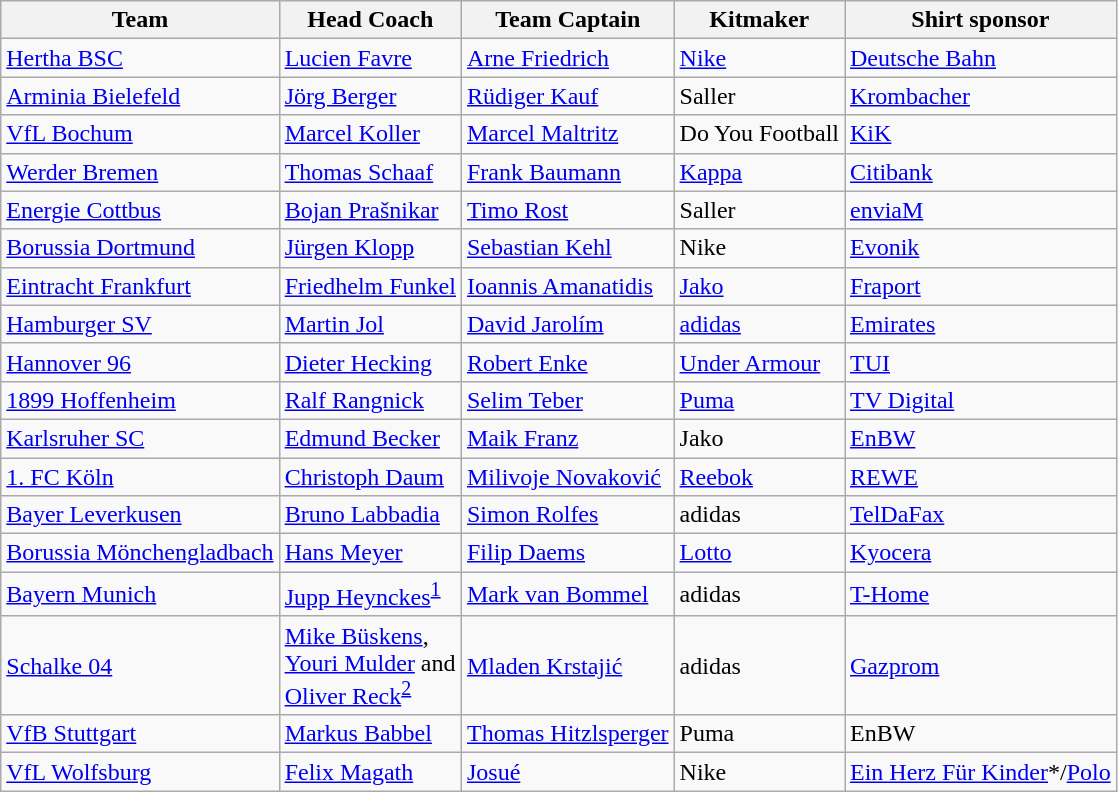<table class="wikitable sortable">
<tr>
<th>Team</th>
<th>Head Coach</th>
<th>Team Captain</th>
<th>Kitmaker</th>
<th>Shirt sponsor</th>
</tr>
<tr>
<td><a href='#'>Hertha BSC</a></td>
<td> <a href='#'>Lucien Favre</a></td>
<td> <a href='#'>Arne Friedrich</a></td>
<td><a href='#'>Nike</a></td>
<td><a href='#'>Deutsche Bahn</a></td>
</tr>
<tr>
<td><a href='#'>Arminia Bielefeld</a></td>
<td> <a href='#'>Jörg Berger</a></td>
<td> <a href='#'>Rüdiger Kauf</a></td>
<td>Saller</td>
<td><a href='#'>Krombacher</a></td>
</tr>
<tr>
<td><a href='#'>VfL Bochum</a></td>
<td> <a href='#'>Marcel Koller</a></td>
<td> <a href='#'>Marcel Maltritz</a></td>
<td>Do You Football</td>
<td><a href='#'>KiK</a></td>
</tr>
<tr>
<td><a href='#'>Werder Bremen</a></td>
<td> <a href='#'>Thomas Schaaf</a></td>
<td> <a href='#'>Frank Baumann</a></td>
<td><a href='#'>Kappa</a></td>
<td><a href='#'>Citibank</a></td>
</tr>
<tr>
<td><a href='#'>Energie Cottbus</a></td>
<td> <a href='#'>Bojan Prašnikar</a></td>
<td> <a href='#'>Timo Rost</a></td>
<td>Saller</td>
<td><a href='#'>enviaM</a></td>
</tr>
<tr>
<td><a href='#'>Borussia Dortmund</a></td>
<td> <a href='#'>Jürgen Klopp</a></td>
<td> <a href='#'>Sebastian Kehl</a></td>
<td>Nike</td>
<td><a href='#'>Evonik</a></td>
</tr>
<tr>
<td><a href='#'>Eintracht Frankfurt</a></td>
<td> <a href='#'>Friedhelm Funkel</a></td>
<td> <a href='#'>Ioannis Amanatidis</a></td>
<td><a href='#'>Jako</a></td>
<td><a href='#'>Fraport</a></td>
</tr>
<tr>
<td><a href='#'>Hamburger SV</a></td>
<td> <a href='#'>Martin Jol</a></td>
<td> <a href='#'>David Jarolím</a></td>
<td><a href='#'>adidas</a></td>
<td><a href='#'>Emirates</a></td>
</tr>
<tr>
<td><a href='#'>Hannover 96</a></td>
<td> <a href='#'>Dieter Hecking</a></td>
<td> <a href='#'>Robert Enke</a></td>
<td><a href='#'>Under Armour</a></td>
<td><a href='#'>TUI</a></td>
</tr>
<tr>
<td><a href='#'>1899 Hoffenheim</a></td>
<td> <a href='#'>Ralf Rangnick</a></td>
<td> <a href='#'>Selim Teber</a></td>
<td><a href='#'>Puma</a></td>
<td><a href='#'>TV Digital</a></td>
</tr>
<tr>
<td><a href='#'>Karlsruher SC</a></td>
<td> <a href='#'>Edmund Becker</a></td>
<td> <a href='#'>Maik Franz</a></td>
<td>Jako</td>
<td><a href='#'>EnBW</a></td>
</tr>
<tr>
<td><a href='#'>1. FC Köln</a></td>
<td> <a href='#'>Christoph Daum</a></td>
<td> <a href='#'>Milivoje Novaković</a></td>
<td><a href='#'>Reebok</a></td>
<td><a href='#'>REWE</a></td>
</tr>
<tr>
<td><a href='#'>Bayer Leverkusen</a></td>
<td> <a href='#'>Bruno Labbadia</a></td>
<td> <a href='#'>Simon Rolfes</a></td>
<td>adidas</td>
<td><a href='#'>TelDaFax</a></td>
</tr>
<tr>
<td><a href='#'>Borussia Mönchengladbach</a></td>
<td> <a href='#'>Hans Meyer</a></td>
<td> <a href='#'>Filip Daems</a></td>
<td><a href='#'>Lotto</a></td>
<td><a href='#'>Kyocera</a></td>
</tr>
<tr>
<td><a href='#'>Bayern Munich</a></td>
<td> <a href='#'>Jupp Heynckes</a><sup><a href='#'>1</a></sup></td>
<td> <a href='#'>Mark van Bommel</a></td>
<td>adidas</td>
<td><a href='#'>T-Home</a></td>
</tr>
<tr>
<td><a href='#'>Schalke 04</a></td>
<td> <a href='#'>Mike Büskens</a>,<br> <a href='#'>Youri Mulder</a> and<br> <a href='#'>Oliver Reck</a><sup><a href='#'>2</a></sup></td>
<td> <a href='#'>Mladen Krstajić</a></td>
<td>adidas</td>
<td><a href='#'>Gazprom</a></td>
</tr>
<tr>
<td><a href='#'>VfB Stuttgart</a></td>
<td> <a href='#'>Markus Babbel</a></td>
<td> <a href='#'>Thomas Hitzlsperger</a></td>
<td>Puma</td>
<td>EnBW</td>
</tr>
<tr>
<td><a href='#'>VfL Wolfsburg</a></td>
<td> <a href='#'>Felix Magath</a></td>
<td> <a href='#'>Josué</a></td>
<td>Nike</td>
<td><a href='#'>Ein Herz Für Kinder</a>*/<a href='#'>Polo</a></td>
</tr>
</table>
